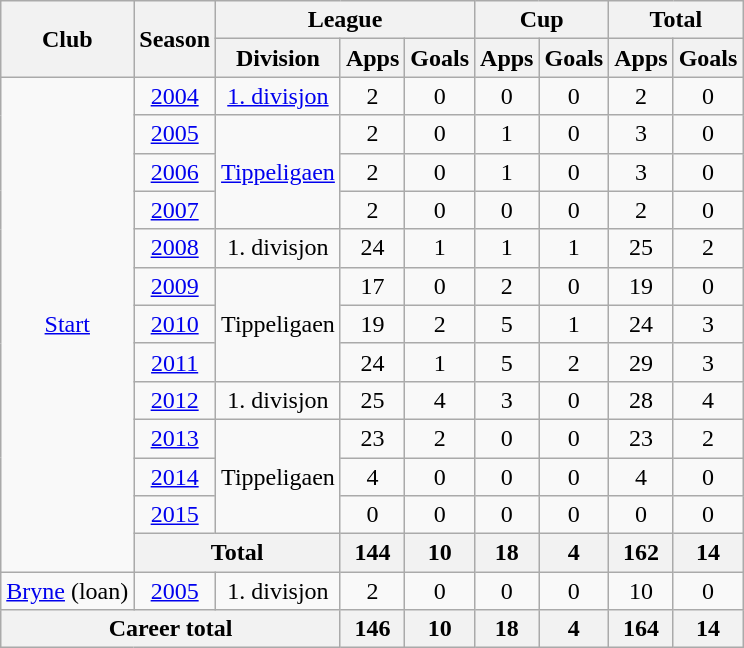<table class="wikitable" style="text-align:center">
<tr>
<th rowspan="2">Club</th>
<th rowspan="2">Season</th>
<th colspan="3">League</th>
<th colspan="2">Cup</th>
<th colspan="2">Total</th>
</tr>
<tr>
<th>Division</th>
<th>Apps</th>
<th>Goals</th>
<th>Apps</th>
<th>Goals</th>
<th>Apps</th>
<th>Goals</th>
</tr>
<tr>
<td rowspan="13"><a href='#'>Start</a></td>
<td><a href='#'>2004</a></td>
<td><a href='#'>1. divisjon</a></td>
<td>2</td>
<td>0</td>
<td>0</td>
<td>0</td>
<td>2</td>
<td>0</td>
</tr>
<tr>
<td><a href='#'>2005</a></td>
<td rowspan="3"><a href='#'>Tippeligaen</a></td>
<td>2</td>
<td>0</td>
<td>1</td>
<td>0</td>
<td>3</td>
<td>0</td>
</tr>
<tr>
<td><a href='#'>2006</a></td>
<td>2</td>
<td>0</td>
<td>1</td>
<td>0</td>
<td>3</td>
<td>0</td>
</tr>
<tr>
<td><a href='#'>2007</a></td>
<td>2</td>
<td>0</td>
<td>0</td>
<td>0</td>
<td>2</td>
<td>0</td>
</tr>
<tr>
<td><a href='#'>2008</a></td>
<td>1. divisjon</td>
<td>24</td>
<td>1</td>
<td>1</td>
<td>1</td>
<td>25</td>
<td>2</td>
</tr>
<tr>
<td><a href='#'>2009</a></td>
<td rowspan="3">Tippeligaen</td>
<td>17</td>
<td>0</td>
<td>2</td>
<td>0</td>
<td>19</td>
<td>0</td>
</tr>
<tr>
<td><a href='#'>2010</a></td>
<td>19</td>
<td>2</td>
<td>5</td>
<td>1</td>
<td>24</td>
<td>3</td>
</tr>
<tr>
<td><a href='#'>2011</a></td>
<td>24</td>
<td>1</td>
<td>5</td>
<td>2</td>
<td>29</td>
<td>3</td>
</tr>
<tr>
<td><a href='#'>2012</a></td>
<td>1. divisjon</td>
<td>25</td>
<td>4</td>
<td>3</td>
<td>0</td>
<td>28</td>
<td>4</td>
</tr>
<tr>
<td><a href='#'>2013</a></td>
<td rowspan="3">Tippeligaen</td>
<td>23</td>
<td>2</td>
<td>0</td>
<td>0</td>
<td>23</td>
<td>2</td>
</tr>
<tr>
<td><a href='#'>2014</a></td>
<td>4</td>
<td>0</td>
<td>0</td>
<td>0</td>
<td>4</td>
<td>0</td>
</tr>
<tr>
<td><a href='#'>2015</a></td>
<td>0</td>
<td>0</td>
<td>0</td>
<td>0</td>
<td>0</td>
<td>0</td>
</tr>
<tr>
<th colspan="2">Total</th>
<th>144</th>
<th>10</th>
<th>18</th>
<th>4</th>
<th>162</th>
<th>14</th>
</tr>
<tr>
<td><a href='#'>Bryne</a> (loan)</td>
<td><a href='#'>2005</a></td>
<td>1. divisjon</td>
<td>2</td>
<td>0</td>
<td>0</td>
<td>0</td>
<td>10</td>
<td>0</td>
</tr>
<tr>
<th colspan="3">Career total</th>
<th>146</th>
<th>10</th>
<th>18</th>
<th>4</th>
<th>164</th>
<th>14</th>
</tr>
</table>
